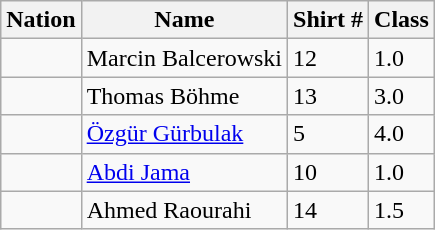<table class="wikitable">
<tr>
<th>Nation</th>
<th>Name</th>
<th>Shirt #</th>
<th>Class</th>
</tr>
<tr>
<td></td>
<td>Marcin Balcerowski</td>
<td>12</td>
<td>1.0</td>
</tr>
<tr>
<td></td>
<td>Thomas Böhme</td>
<td>13</td>
<td>3.0</td>
</tr>
<tr>
<td></td>
<td><a href='#'>Özgür Gürbulak</a></td>
<td>5</td>
<td>4.0</td>
</tr>
<tr>
<td></td>
<td><a href='#'>Abdi Jama</a></td>
<td>10</td>
<td>1.0</td>
</tr>
<tr>
<td></td>
<td>Ahmed Raourahi</td>
<td>14</td>
<td>1.5</td>
</tr>
</table>
